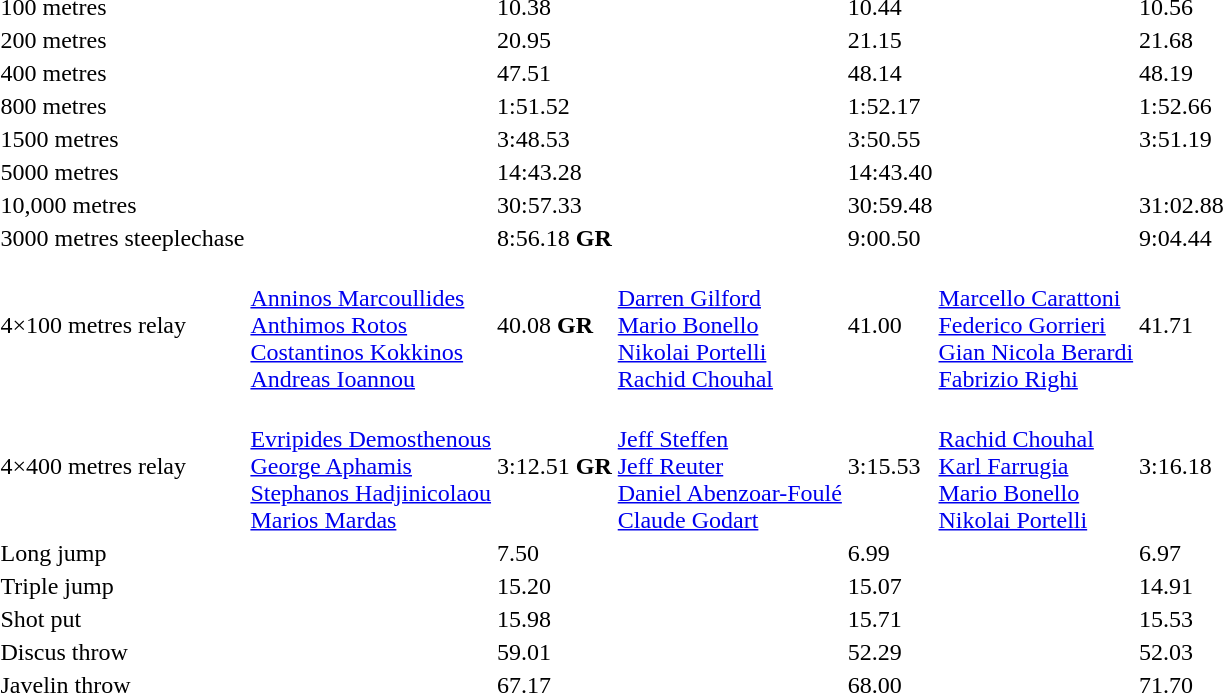<table>
<tr>
<td>100 metres</td>
<td></td>
<td>10.38</td>
<td></td>
<td>10.44</td>
<td></td>
<td>10.56</td>
</tr>
<tr>
<td>200 metres</td>
<td></td>
<td>20.95</td>
<td></td>
<td>21.15</td>
<td></td>
<td>21.68</td>
</tr>
<tr>
<td>400 metres</td>
<td></td>
<td>47.51</td>
<td></td>
<td>48.14</td>
<td></td>
<td>48.19</td>
</tr>
<tr>
<td>800 metres</td>
<td></td>
<td>1:51.52</td>
<td></td>
<td>1:52.17</td>
<td></td>
<td>1:52.66</td>
</tr>
<tr>
<td>1500 metres</td>
<td></td>
<td>3:48.53</td>
<td></td>
<td>3:50.55</td>
<td></td>
<td>3:51.19</td>
</tr>
<tr>
<td>5000 metres</td>
<td></td>
<td>14:43.28</td>
<td></td>
<td>14:43.40</td>
<td></td>
<td></td>
</tr>
<tr>
<td>10,000 metres</td>
<td></td>
<td>30:57.33</td>
<td></td>
<td>30:59.48</td>
<td></td>
<td>31:02.88</td>
</tr>
<tr>
<td>3000 metres steeplechase</td>
<td></td>
<td>8:56.18 <strong>GR</strong></td>
<td></td>
<td>9:00.50</td>
<td></td>
<td>9:04.44</td>
</tr>
<tr>
<td>4×100 metres relay</td>
<td><br><a href='#'>Anninos Marcoullides</a><br><a href='#'>Anthimos Rotos</a><br><a href='#'>Costantinos Kokkinos</a><br><a href='#'>Andreas Ioannou</a></td>
<td>40.08 <strong>GR</strong></td>
<td><br><a href='#'>Darren Gilford</a><br><a href='#'>Mario Bonello</a><br><a href='#'>Nikolai Portelli</a><br><a href='#'>Rachid Chouhal</a></td>
<td>41.00</td>
<td><br><a href='#'>Marcello Carattoni</a><br><a href='#'>Federico Gorrieri</a><br><a href='#'>Gian Nicola Berardi</a><br><a href='#'>Fabrizio Righi</a></td>
<td>41.71</td>
</tr>
<tr>
<td>4×400 metres relay</td>
<td><br><a href='#'>Evripides Demosthenous</a><br><a href='#'>George Aphamis</a><br><a href='#'>Stephanos Hadjinicolaou</a><br><a href='#'>Marios Mardas</a></td>
<td>3:12.51 <strong>GR</strong></td>
<td><br><a href='#'>Jeff Steffen</a><br><a href='#'>Jeff Reuter</a><br><a href='#'>Daniel Abenzoar-Foulé</a><br><a href='#'>Claude Godart</a></td>
<td>3:15.53</td>
<td><br><a href='#'>Rachid Chouhal</a><br><a href='#'>Karl Farrugia</a><br><a href='#'>Mario Bonello</a><br><a href='#'>Nikolai Portelli</a></td>
<td>3:16.18</td>
</tr>
<tr>
<td>Long jump</td>
<td></td>
<td>7.50</td>
<td></td>
<td>6.99</td>
<td></td>
<td>6.97</td>
</tr>
<tr>
<td>Triple jump</td>
<td></td>
<td>15.20</td>
<td></td>
<td>15.07</td>
<td></td>
<td>14.91</td>
</tr>
<tr>
<td>Shot put</td>
<td></td>
<td>15.98</td>
<td></td>
<td>15.71</td>
<td></td>
<td>15.53</td>
</tr>
<tr>
<td>Discus throw</td>
<td></td>
<td>59.01</td>
<td></td>
<td>52.29</td>
<td></td>
<td>52.03</td>
</tr>
<tr>
<td>Javelin throw</td>
<td></td>
<td>67.17</td>
<td></td>
<td>68.00</td>
<td></td>
<td>71.70</td>
</tr>
</table>
